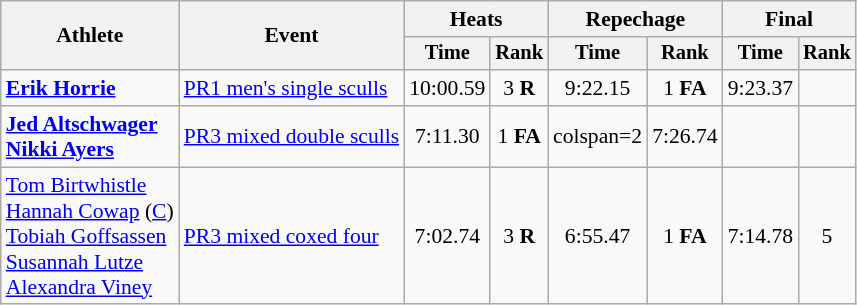<table class=wikitable style=font-size:90%;text-align:center>
<tr>
<th rowspan=2>Athlete</th>
<th rowspan=2>Event</th>
<th colspan=2>Heats</th>
<th colspan=2>Repechage</th>
<th colspan=2>Final</th>
</tr>
<tr style=font-size:95%>
<th>Time</th>
<th>Rank</th>
<th>Time</th>
<th>Rank</th>
<th>Time</th>
<th>Rank</th>
</tr>
<tr>
<td align=left><strong><a href='#'>Erik Horrie</a></strong></td>
<td align=left><a href='#'>PR1 men's single sculls</a></td>
<td>10:00.59</td>
<td>3 <strong>R</strong></td>
<td>9:22.15</td>
<td>1 <strong>FA</strong></td>
<td>9:23.37</td>
<td></td>
</tr>
<tr>
<td align=left><strong><a href='#'>Jed Altschwager</a><br><a href='#'>Nikki Ayers</a></strong></td>
<td align=left><a href='#'>PR3 mixed double sculls</a></td>
<td>7:11.30</td>
<td>1 <strong>FA</strong></td>
<td>colspan=2 </td>
<td>7:26.74</td>
<td></td>
</tr>
<tr>
<td align=left><a href='#'>Tom Birtwhistle</a><br><a href='#'>Hannah Cowap</a> (<a href='#'>C</a>)<br><a href='#'>Tobiah Goffsassen</a><br><a href='#'>Susannah Lutze</a><br><a href='#'>Alexandra Viney</a></td>
<td align=left><a href='#'>PR3 mixed coxed four</a></td>
<td>7:02.74</td>
<td>3 <strong>R</strong></td>
<td>6:55.47</td>
<td>1 <strong>FA</strong></td>
<td>7:14.78</td>
<td>5</td>
</tr>
</table>
